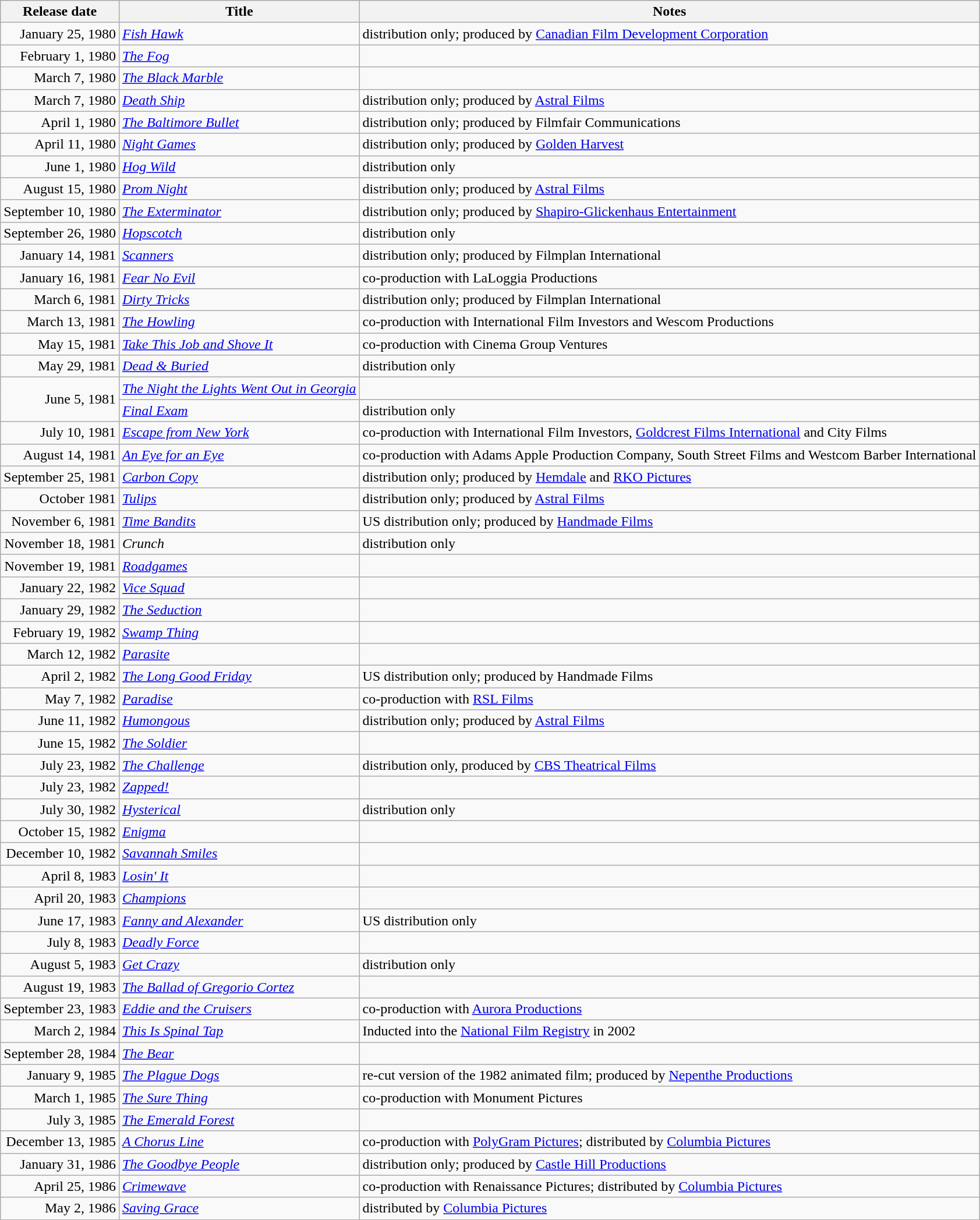<table class="wikitable sortable">
<tr>
<th>Release date</th>
<th>Title</th>
<th>Notes</th>
</tr>
<tr>
<td align="right">January 25, 1980</td>
<td><em><a href='#'>Fish Hawk</a></em></td>
<td>distribution only; produced by <a href='#'>Canadian Film Development Corporation</a></td>
</tr>
<tr>
<td align="right">February 1, 1980</td>
<td><em><a href='#'>The Fog</a></em></td>
<td></td>
</tr>
<tr>
<td align="right">March 7, 1980</td>
<td><em><a href='#'>The Black Marble</a></em></td>
<td></td>
</tr>
<tr>
<td align="right">March 7, 1980</td>
<td><em><a href='#'>Death Ship</a></em></td>
<td>distribution only; produced by <a href='#'>Astral Films</a></td>
</tr>
<tr>
<td align="right">April 1, 1980</td>
<td><em><a href='#'>The Baltimore Bullet</a></em></td>
<td>distribution only; produced by Filmfair Communications</td>
</tr>
<tr>
<td align="right">April 11, 1980</td>
<td><em><a href='#'>Night Games</a></em></td>
<td>distribution only; produced by <a href='#'>Golden Harvest</a></td>
</tr>
<tr>
<td align="right">June 1, 1980</td>
<td><em><a href='#'>Hog Wild</a></em></td>
<td>distribution only</td>
</tr>
<tr>
<td align="right">August 15, 1980</td>
<td><em><a href='#'>Prom Night</a></em></td>
<td>distribution only; produced by <a href='#'>Astral Films</a></td>
</tr>
<tr>
<td align="right">September 10, 1980</td>
<td><em><a href='#'>The Exterminator</a></em> </td>
<td>distribution only; produced by <a href='#'>Shapiro-Glickenhaus Entertainment</a></td>
</tr>
<tr>
<td align="right">September 26, 1980</td>
<td><em><a href='#'>Hopscotch</a></em> </td>
<td>distribution only</td>
</tr>
<tr>
<td align="right">January 14, 1981</td>
<td><em><a href='#'>Scanners</a></em></td>
<td>distribution only; produced by Filmplan International</td>
</tr>
<tr>
<td align="right">January 16, 1981</td>
<td><em><a href='#'>Fear No Evil</a></em></td>
<td>co-production with LaLoggia Productions</td>
</tr>
<tr>
<td align="right">March 6, 1981</td>
<td><em><a href='#'>Dirty Tricks</a></em></td>
<td>distribution only; produced by Filmplan International</td>
</tr>
<tr>
<td align="right">March 13, 1981</td>
<td><em><a href='#'>The Howling</a></em></td>
<td>co-production with International Film Investors and Wescom Productions</td>
</tr>
<tr>
<td align="right">May 15, 1981</td>
<td><em><a href='#'>Take This Job and Shove It</a></em></td>
<td>co-production with Cinema Group Ventures</td>
</tr>
<tr>
<td align="right">May 29, 1981</td>
<td><em><a href='#'>Dead & Buried</a></em></td>
<td>distribution only</td>
</tr>
<tr>
<td align="right" rowspan="2">June 5, 1981</td>
<td><em><a href='#'>The Night the Lights Went Out in Georgia</a></em></td>
<td></td>
</tr>
<tr>
<td><em><a href='#'>Final Exam</a></em></td>
<td>distribution only</td>
</tr>
<tr>
<td align="right">July 10, 1981</td>
<td><em><a href='#'>Escape from New York</a></em></td>
<td>co-production with International Film Investors, <a href='#'>Goldcrest Films International</a> and City Films</td>
</tr>
<tr>
<td align="right">August 14, 1981</td>
<td><em><a href='#'>An Eye for an Eye</a></em></td>
<td>co-production with Adams Apple Production Company, South Street Films and Westcom Barber International</td>
</tr>
<tr>
<td align="right">September 25, 1981</td>
<td><em><a href='#'>Carbon Copy</a></em> </td>
<td>distribution only; produced by <a href='#'>Hemdale</a> and <a href='#'>RKO Pictures</a></td>
</tr>
<tr>
<td align="right">October 1981</td>
<td><em><a href='#'>Tulips</a></em></td>
<td>distribution only; produced by <a href='#'>Astral Films</a></td>
</tr>
<tr>
<td align="right">November 6, 1981</td>
<td><em><a href='#'>Time Bandits</a></em> </td>
<td>US distribution only; produced by <a href='#'>Handmade Films</a></td>
</tr>
<tr>
<td align="right">November 18, 1981</td>
<td><em>Crunch</em></td>
<td>distribution only</td>
</tr>
<tr>
<td align="right">November 19, 1981</td>
<td><em><a href='#'>Roadgames</a></em></td>
<td></td>
</tr>
<tr>
<td align="right">January 22, 1982</td>
<td><em><a href='#'>Vice Squad</a></em></td>
<td></td>
</tr>
<tr>
<td align="right">January 29, 1982</td>
<td><em><a href='#'>The Seduction</a></em></td>
<td></td>
</tr>
<tr>
<td align="right">February 19, 1982</td>
<td><em><a href='#'>Swamp Thing</a></em></td>
<td></td>
</tr>
<tr>
<td align="right">March 12, 1982</td>
<td><em><a href='#'>Parasite</a></em></td>
<td></td>
</tr>
<tr>
<td align="right">April 2, 1982</td>
<td><em><a href='#'>The Long Good Friday</a></em> </td>
<td>US distribution only; produced by Handmade Films</td>
</tr>
<tr>
<td align="right">May 7, 1982</td>
<td><em><a href='#'>Paradise</a></em></td>
<td>co-production with <a href='#'>RSL Films</a></td>
</tr>
<tr>
<td align="right">June 11, 1982</td>
<td><em><a href='#'>Humongous</a></em></td>
<td>distribution only; produced by <a href='#'>Astral Films</a></td>
</tr>
<tr>
<td align="right">June 15, 1982</td>
<td><em><a href='#'>The Soldier</a></em></td>
<td></td>
</tr>
<tr>
<td align="right">July 23, 1982</td>
<td><em><a href='#'>The Challenge</a></em> </td>
<td>distribution only, produced by <a href='#'>CBS Theatrical Films</a></td>
</tr>
<tr>
<td align="right">July 23, 1982</td>
<td><em><a href='#'>Zapped!</a></em></td>
<td></td>
</tr>
<tr>
<td align="right">July 30, 1982</td>
<td><em><a href='#'>Hysterical</a></em></td>
<td>distribution only</td>
</tr>
<tr>
<td align="right">October 15, 1982</td>
<td><em><a href='#'>Enigma</a></em> </td>
<td></td>
</tr>
<tr>
<td align="right">December 10, 1982</td>
<td><em><a href='#'>Savannah Smiles</a></em></td>
<td></td>
</tr>
<tr>
<td align="right">April 8, 1983</td>
<td><em><a href='#'>Losin' It</a></em></td>
<td></td>
</tr>
<tr>
<td align="right">April 20, 1983</td>
<td><em><a href='#'>Champions</a></em></td>
<td></td>
</tr>
<tr>
<td align="right">June 17, 1983</td>
<td><em><a href='#'>Fanny and Alexander</a></em></td>
<td>US distribution only</td>
</tr>
<tr>
<td align="right">July 8, 1983</td>
<td><em><a href='#'>Deadly Force</a></em></td>
<td></td>
</tr>
<tr>
<td align="right">August 5, 1983</td>
<td><em><a href='#'>Get Crazy</a></em></td>
<td>distribution only</td>
</tr>
<tr>
<td align="right">August 19, 1983</td>
<td><em><a href='#'>The Ballad of Gregorio Cortez</a></em></td>
<td></td>
</tr>
<tr>
<td align="right">September 23, 1983</td>
<td><em><a href='#'>Eddie and the Cruisers</a></em></td>
<td>co-production with <a href='#'>Aurora Productions</a></td>
</tr>
<tr>
<td align="right">March 2, 1984</td>
<td><em><a href='#'>This Is Spinal Tap</a></em></td>
<td>Inducted into the <a href='#'>National Film Registry</a> in 2002</td>
</tr>
<tr>
<td align="right">September 28, 1984</td>
<td><em><a href='#'>The Bear</a></em></td>
<td></td>
</tr>
<tr>
<td align="right">January 9, 1985</td>
<td><em><a href='#'>The Plague Dogs</a></em></td>
<td>re-cut version of the 1982 animated film; produced by <a href='#'>Nepenthe Productions</a></td>
</tr>
<tr>
<td align="right">March 1, 1985</td>
<td><em><a href='#'>The Sure Thing</a></em></td>
<td>co-production with Monument Pictures</td>
</tr>
<tr>
<td align="right">July 3, 1985</td>
<td><em><a href='#'>The Emerald Forest</a></em></td>
<td></td>
</tr>
<tr>
<td align="right">December 13, 1985</td>
<td><em><a href='#'>A Chorus Line</a></em></td>
<td>co-production with <a href='#'>PolyGram Pictures</a>; distributed by <a href='#'>Columbia Pictures</a></td>
</tr>
<tr>
<td align="right">January 31, 1986</td>
<td><em><a href='#'>The Goodbye People</a></em></td>
<td>distribution only; produced by <a href='#'>Castle Hill Productions</a></td>
</tr>
<tr>
<td align="right">April 25, 1986</td>
<td><em><a href='#'>Crimewave</a></em></td>
<td>co-production with Renaissance Pictures; distributed by <a href='#'>Columbia Pictures</a></td>
</tr>
<tr>
<td align="right">May 2, 1986</td>
<td><em><a href='#'>Saving Grace</a></em></td>
<td>distributed by <a href='#'>Columbia Pictures</a></td>
</tr>
</table>
